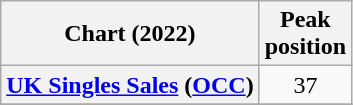<table class="wikitable sortable plainrowheaders" style="text-align:center">
<tr>
<th>Chart (2022)</th>
<th>Peak<br>position</th>
</tr>
<tr>
<th scope="row"><a href='#'>UK Singles Sales</a> (<a href='#'>OCC</a>)</th>
<td>37</td>
</tr>
<tr>
</tr>
</table>
